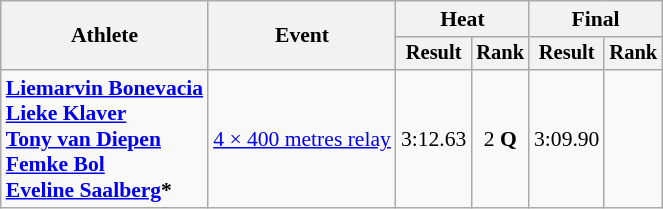<table class="wikitable" style="font-size:90%">
<tr>
<th rowspan="2">Athlete</th>
<th rowspan="2">Event</th>
<th colspan="2">Heat</th>
<th colspan="2">Final</th>
</tr>
<tr style="font-size:95%">
<th>Result</th>
<th>Rank</th>
<th>Result</th>
<th>Rank</th>
</tr>
<tr align="center">
<td align="left"><strong><a href='#'>Liemarvin Bonevacia</a><br><a href='#'>Lieke Klaver</a><br><a href='#'>Tony van Diepen</a><br><a href='#'>Femke Bol</a><br><a href='#'>Eveline Saalberg</a>*</strong></td>
<td align="left"><a href='#'>4 × 400 metres relay</a></td>
<td>3:12.63</td>
<td>2 <strong>Q</strong></td>
<td>3:09.90</td>
<td></td>
</tr>
</table>
